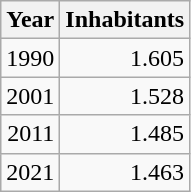<table cellspacing="0" cellpadding="0">
<tr>
<td valign="top"><br><table class="wikitable sortable zebra hintergrundfarbe5">
<tr>
<th>Year</th>
<th>Inhabitants</th>
</tr>
<tr align="right">
<td>1990</td>
<td>1.605</td>
</tr>
<tr align="right">
<td>2001</td>
<td>1.528</td>
</tr>
<tr align="right">
<td>2011</td>
<td>1.485</td>
</tr>
<tr align="right">
<td>2021</td>
<td>1.463</td>
</tr>
</table>
</td>
</tr>
</table>
